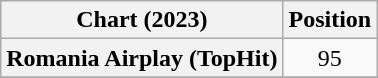<table class="wikitable plainrowheaders" style="text-align:center">
<tr>
<th scope="col">Chart (2023)</th>
<th scope="col">Position</th>
</tr>
<tr>
<th scope="row">Romania Airplay (TopHit)</th>
<td>95</td>
</tr>
<tr>
</tr>
</table>
